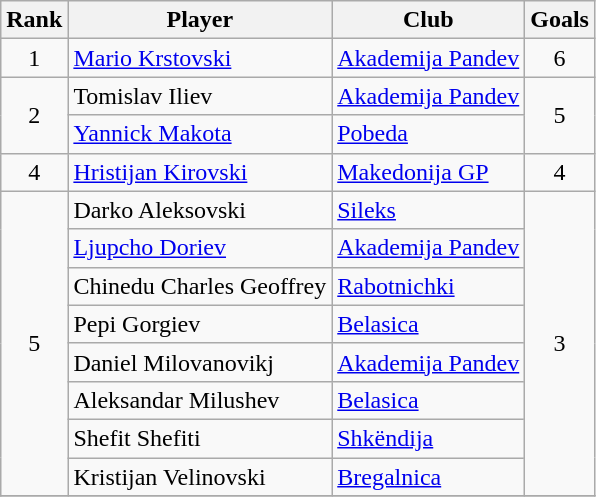<table class="wikitable" style="text-align:center">
<tr>
<th>Rank</th>
<th>Player</th>
<th>Club</th>
<th>Goals</th>
</tr>
<tr>
<td>1</td>
<td align="left"> <a href='#'>Mario Krstovski</a></td>
<td align="left"><a href='#'>Akademija Pandev</a></td>
<td>6</td>
</tr>
<tr>
<td rowspan="2">2</td>
<td align="left"> Tomislav Iliev</td>
<td align="left"><a href='#'>Akademija Pandev</a></td>
<td rowspan="2">5</td>
</tr>
<tr>
<td align="left"> <a href='#'>Yannick Makota</a></td>
<td align="left"><a href='#'>Pobeda</a></td>
</tr>
<tr>
<td>4</td>
<td align="left"> <a href='#'>Hristijan Kirovski</a></td>
<td align="left"><a href='#'>Makedonija GP</a></td>
<td>4</td>
</tr>
<tr>
<td rowspan="8">5</td>
<td align="left"> Darko Aleksovski</td>
<td align="left"><a href='#'>Sileks</a></td>
<td rowspan="8">3</td>
</tr>
<tr>
<td align="left"> <a href='#'>Ljupcho Doriev</a></td>
<td align="left"><a href='#'>Akademija Pandev</a></td>
</tr>
<tr>
<td align="left"> Chinedu Charles Geoffrey</td>
<td align="left"><a href='#'>Rabotnichki</a></td>
</tr>
<tr>
<td align="left"> Pepi Gorgiev</td>
<td align="left"><a href='#'>Belasica</a></td>
</tr>
<tr>
<td align="left"> Daniel Milovanovikj</td>
<td align="left"><a href='#'>Akademija Pandev</a></td>
</tr>
<tr>
<td align="left"> Aleksandar Milushev</td>
<td align="left"><a href='#'>Belasica</a></td>
</tr>
<tr>
<td align="left"> Shefit Shefiti</td>
<td align="left"><a href='#'>Shkëndija</a></td>
</tr>
<tr>
<td align="left"> Kristijan Velinovski</td>
<td align="left"><a href='#'>Bregalnica</a></td>
</tr>
<tr>
</tr>
</table>
